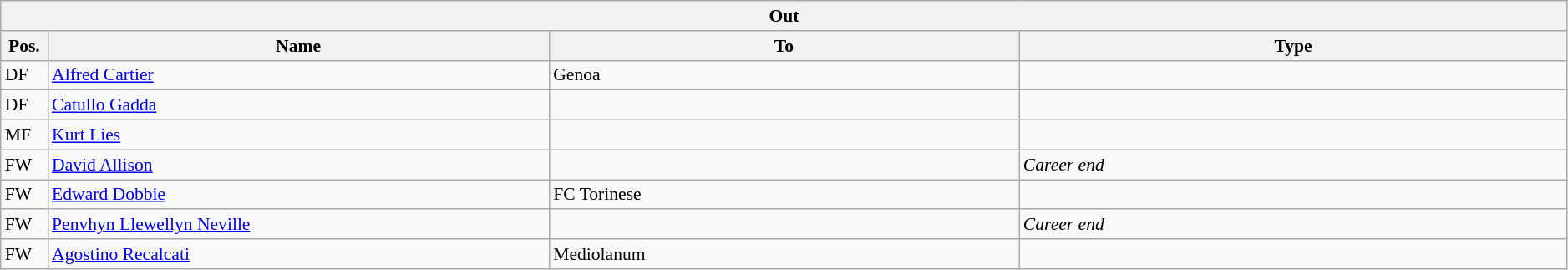<table class="wikitable" style="font-size:90%;width:99%;">
<tr>
<th colspan="4">Out</th>
</tr>
<tr>
<th width=3%>Pos.</th>
<th width=32%>Name</th>
<th width=30%>To</th>
<th width=35%>Type</th>
</tr>
<tr>
<td>DF</td>
<td><a href='#'>Alfred Cartier</a></td>
<td>Genoa</td>
<td></td>
</tr>
<tr>
<td>DF</td>
<td><a href='#'>Catullo Gadda</a></td>
<td></td>
<td></td>
</tr>
<tr>
<td>MF</td>
<td><a href='#'>Kurt Lies</a></td>
<td></td>
<td></td>
</tr>
<tr>
<td>FW</td>
<td><a href='#'>David Allison</a></td>
<td></td>
<td><em>Career end</em></td>
</tr>
<tr>
<td>FW</td>
<td><a href='#'>Edward Dobbie</a></td>
<td>FC Torinese</td>
<td></td>
</tr>
<tr>
<td>FW</td>
<td><a href='#'>Penvhyn Llewellyn Neville</a></td>
<td></td>
<td><em>Career end</em></td>
</tr>
<tr>
<td>FW</td>
<td><a href='#'>Agostino Recalcati</a></td>
<td>Mediolanum</td>
<td></td>
</tr>
</table>
